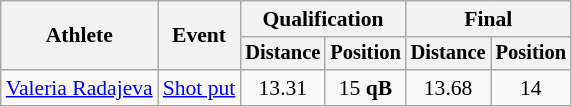<table class=wikitable style="font-size:90%">
<tr>
<th rowspan=2>Athlete</th>
<th rowspan=2>Event</th>
<th colspan=2>Qualification</th>
<th colspan=2>Final</th>
</tr>
<tr style="font-size:95%">
<th>Distance</th>
<th>Position</th>
<th>Distance</th>
<th>Position</th>
</tr>
<tr align=center>
<td align=left><a href='#'>Valeria Radajeva</a></td>
<td align=left><a href='#'>Shot put</a></td>
<td>13.31</td>
<td>15 <strong>qB</strong></td>
<td>13.68</td>
<td>14</td>
</tr>
</table>
